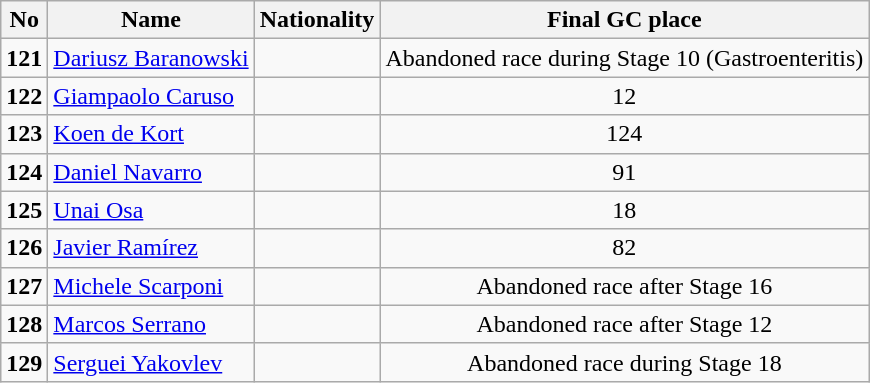<table class="wikitable">
<tr>
<th>No</th>
<th>Name</th>
<th>Nationality</th>
<th>Final GC place</th>
</tr>
<tr --->
<td><strong>121</strong></td>
<td><a href='#'>Dariusz Baranowski</a></td>
<td></td>
<td align="center">Abandoned race during Stage 10 (Gastroenteritis)</td>
</tr>
<tr --->
<td><strong>122</strong></td>
<td><a href='#'>Giampaolo Caruso</a></td>
<td></td>
<td align="center">12</td>
</tr>
<tr --->
<td><strong>123</strong></td>
<td><a href='#'>Koen de Kort</a></td>
<td></td>
<td align="center">124</td>
</tr>
<tr --->
<td><strong>124</strong></td>
<td><a href='#'>Daniel Navarro</a></td>
<td></td>
<td align="center">91</td>
</tr>
<tr --->
<td><strong>125</strong></td>
<td><a href='#'>Unai Osa</a></td>
<td></td>
<td align="center">18</td>
</tr>
<tr --->
<td><strong>126</strong></td>
<td><a href='#'>Javier Ramírez</a></td>
<td></td>
<td align="center">82</td>
</tr>
<tr --->
<td><strong>127</strong></td>
<td><a href='#'>Michele Scarponi</a></td>
<td></td>
<td align="center">Abandoned race after Stage 16</td>
</tr>
<tr --->
<td><strong>128</strong></td>
<td><a href='#'>Marcos Serrano</a></td>
<td></td>
<td align="center">Abandoned race after Stage 12</td>
</tr>
<tr --->
<td><strong>129</strong></td>
<td><a href='#'>Serguei Yakovlev</a></td>
<td></td>
<td align="center">Abandoned race during Stage 18</td>
</tr>
</table>
